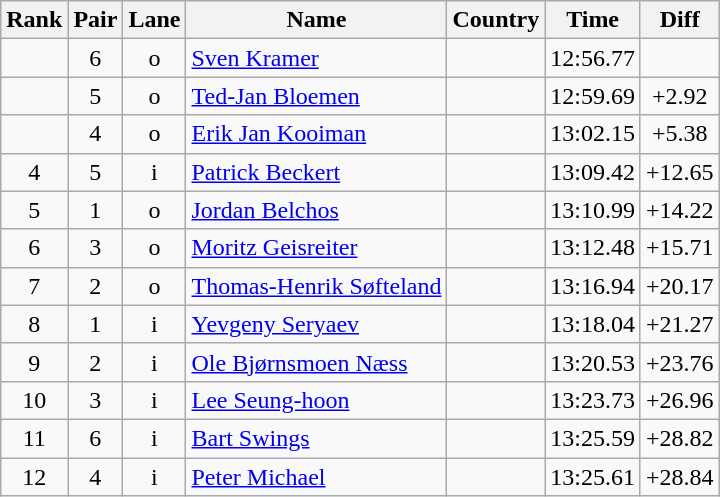<table class="wikitable sortable" style="text-align:center">
<tr>
<th>Rank</th>
<th>Pair</th>
<th>Lane</th>
<th>Name</th>
<th>Country</th>
<th>Time</th>
<th>Diff</th>
</tr>
<tr>
<td></td>
<td>6</td>
<td>o</td>
<td align=left><a href='#'>Sven Kramer</a></td>
<td align=left></td>
<td>12:56.77</td>
<td></td>
</tr>
<tr>
<td></td>
<td>5</td>
<td>o</td>
<td align=left><a href='#'>Ted-Jan Bloemen</a></td>
<td align=left></td>
<td>12:59.69</td>
<td>+2.92</td>
</tr>
<tr>
<td></td>
<td>4</td>
<td>o</td>
<td align=left><a href='#'>Erik Jan Kooiman</a></td>
<td align=left></td>
<td>13:02.15</td>
<td>+5.38</td>
</tr>
<tr>
<td>4</td>
<td>5</td>
<td>i</td>
<td align=left><a href='#'>Patrick Beckert</a></td>
<td align=left></td>
<td>13:09.42</td>
<td>+12.65</td>
</tr>
<tr>
<td>5</td>
<td>1</td>
<td>o</td>
<td align=left><a href='#'>Jordan Belchos</a></td>
<td align=left></td>
<td>13:10.99</td>
<td>+14.22</td>
</tr>
<tr>
<td>6</td>
<td>3</td>
<td>o</td>
<td align=left><a href='#'>Moritz Geisreiter</a></td>
<td align=left></td>
<td>13:12.48</td>
<td>+15.71</td>
</tr>
<tr>
<td>7</td>
<td>2</td>
<td>o</td>
<td align=left><a href='#'>Thomas-Henrik Søfteland</a></td>
<td align=left></td>
<td>13:16.94</td>
<td>+20.17</td>
</tr>
<tr>
<td>8</td>
<td>1</td>
<td>i</td>
<td align=left><a href='#'>Yevgeny Seryaev</a></td>
<td align=left></td>
<td>13:18.04</td>
<td>+21.27</td>
</tr>
<tr>
<td>9</td>
<td>2</td>
<td>i</td>
<td align=left><a href='#'>Ole Bjørnsmoen Næss</a></td>
<td align=left></td>
<td>13:20.53</td>
<td>+23.76</td>
</tr>
<tr>
<td>10</td>
<td>3</td>
<td>i</td>
<td align=left><a href='#'>Lee Seung-hoon</a></td>
<td align=left></td>
<td>13:23.73</td>
<td>+26.96</td>
</tr>
<tr>
<td>11</td>
<td>6</td>
<td>i</td>
<td align=left><a href='#'>Bart Swings</a></td>
<td align=left></td>
<td>13:25.59</td>
<td>+28.82</td>
</tr>
<tr>
<td>12</td>
<td>4</td>
<td>i</td>
<td align=left><a href='#'>Peter Michael</a></td>
<td align=left></td>
<td>13:25.61</td>
<td>+28.84</td>
</tr>
</table>
